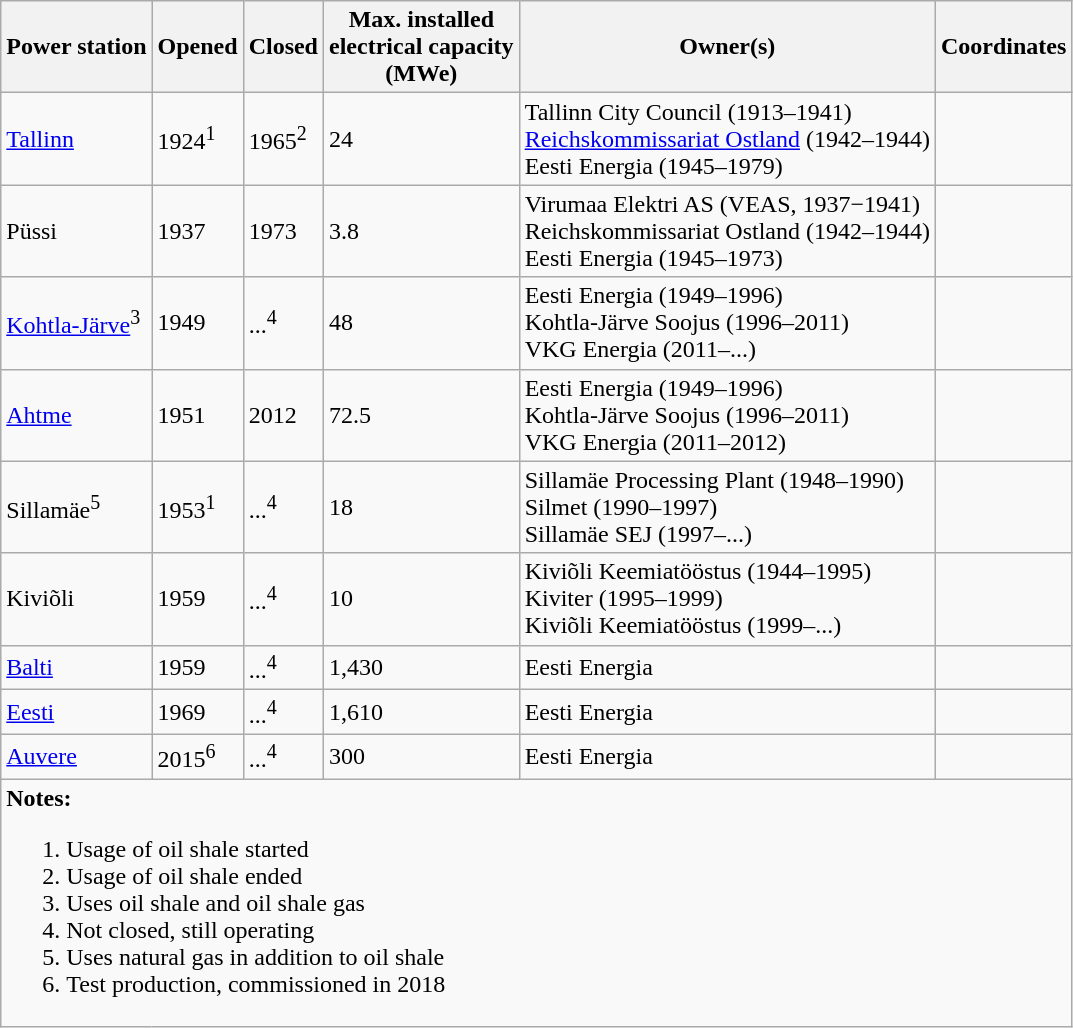<table class="sortable wikitable">
<tr>
<th>Power station</th>
<th>Opened</th>
<th>Closed</th>
<th>Max. installed<br> electrical capacity<br> (MWe)</th>
<th>Owner(s)</th>
<th>Coordinates</th>
</tr>
<tr>
<td><a href='#'>Tallinn</a></td>
<td>1924<sup>1</sup></td>
<td>1965<sup>2</sup></td>
<td>24</td>
<td>Tallinn City Council (1913–1941)<br><a href='#'>Reichskommissariat Ostland</a> (1942–1944)<br>Eesti Energia (1945–1979)</td>
<td></td>
</tr>
<tr>
<td>Püssi</td>
<td>1937</td>
<td>1973</td>
<td>3.8</td>
<td>Virumaa Elektri AS (VEAS, 1937−1941)<br>Reichskommissariat Ostland (1942–1944)<br>Eesti Energia (1945–1973)</td>
<td></td>
</tr>
<tr>
<td><a href='#'>Kohtla-Järve</a><sup>3</sup></td>
<td>1949</td>
<td>...<sup>4</sup></td>
<td>48</td>
<td>Eesti Energia (1949–1996)<br>Kohtla-Järve Soojus (1996–2011)<br>VKG Energia (2011–...)</td>
<td></td>
</tr>
<tr>
<td><a href='#'>Ahtme</a></td>
<td>1951</td>
<td>2012</td>
<td>72.5</td>
<td>Eesti Energia (1949–1996)<br>Kohtla-Järve Soojus (1996–2011)<br>VKG Energia (2011–2012)</td>
<td></td>
</tr>
<tr>
<td>Sillamäe<sup>5</sup></td>
<td>1953<sup>1</sup></td>
<td>...<sup>4</sup></td>
<td>18</td>
<td>Sillamäe Processing Plant (1948–1990)<br>Silmet (1990–1997)<br>Sillamäe SEJ (1997–...)</td>
<td></td>
</tr>
<tr>
<td>Kiviõli</td>
<td>1959</td>
<td>...<sup>4</sup></td>
<td>10</td>
<td>Kiviõli Keemiatööstus (1944–1995)<br>Kiviter (1995–1999)<br>Kiviõli Keemiatööstus (1999–...)</td>
<td></td>
</tr>
<tr>
<td><a href='#'>Balti</a></td>
<td>1959</td>
<td>...<sup>4</sup></td>
<td>1,430</td>
<td>Eesti Energia</td>
<td></td>
</tr>
<tr>
<td><a href='#'>Eesti</a></td>
<td>1969</td>
<td>...<sup>4</sup></td>
<td>1,610</td>
<td>Eesti Energia</td>
<td></td>
</tr>
<tr -->
<td><a href='#'>Auvere</a></td>
<td>2015<sup>6</sup></td>
<td>...<sup>4</sup></td>
<td>300</td>
<td>Eesti Energia</td>
<td></td>
</tr>
<tr -- class="sortbottom">
<td colspan=6><strong>Notes:</strong><br><ol><li>Usage of oil shale started</li><li>Usage of oil shale ended</li><li>Uses oil shale and oil shale gas</li><li>Not closed, still operating</li><li>Uses natural gas in addition to oil shale</li><li>Test production, commissioned in 2018</li></ol></td>
</tr>
</table>
